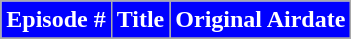<table class="wikitable plainrowheaders">
<tr style="color:white">
<th style="background: #0000FF;">Episode #</th>
<th style="background: #0000FF;">Title</th>
<th style="background: #0000FF;">Original Airdate</th>
</tr>
<tr>
</tr>
</table>
